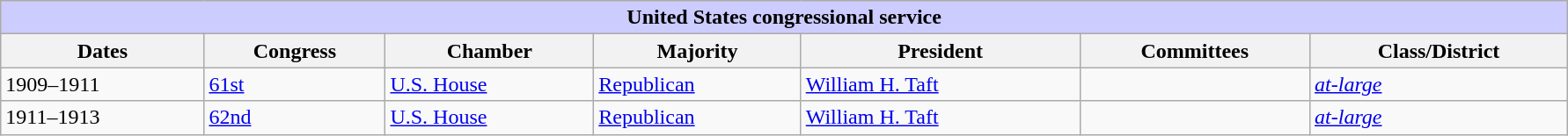<table class=wikitable style="width: 94%" style="text-align: center;" align="center">
<tr bgcolor=#cccccc>
<th colspan=7 style="background: #ccccff;">United States congressional service</th>
</tr>
<tr>
<th><strong>Dates</strong></th>
<th><strong>Congress</strong></th>
<th><strong>Chamber</strong></th>
<th><strong>Majority</strong></th>
<th><strong>President</strong></th>
<th><strong>Committees</strong></th>
<th><strong>Class/District</strong></th>
</tr>
<tr>
<td>1909–1911</td>
<td><a href='#'>61st</a></td>
<td><a href='#'>U.S. House</a></td>
<td><a href='#'>Republican</a></td>
<td><a href='#'>William H. Taft</a></td>
<td></td>
<td><a href='#'><em>at-large</em></a></td>
</tr>
<tr>
<td>1911–1913</td>
<td><a href='#'>62nd</a></td>
<td><a href='#'>U.S. House</a></td>
<td><a href='#'>Republican</a></td>
<td><a href='#'>William H. Taft</a></td>
<td></td>
<td><a href='#'><em>at-large</em></a></td>
</tr>
</table>
